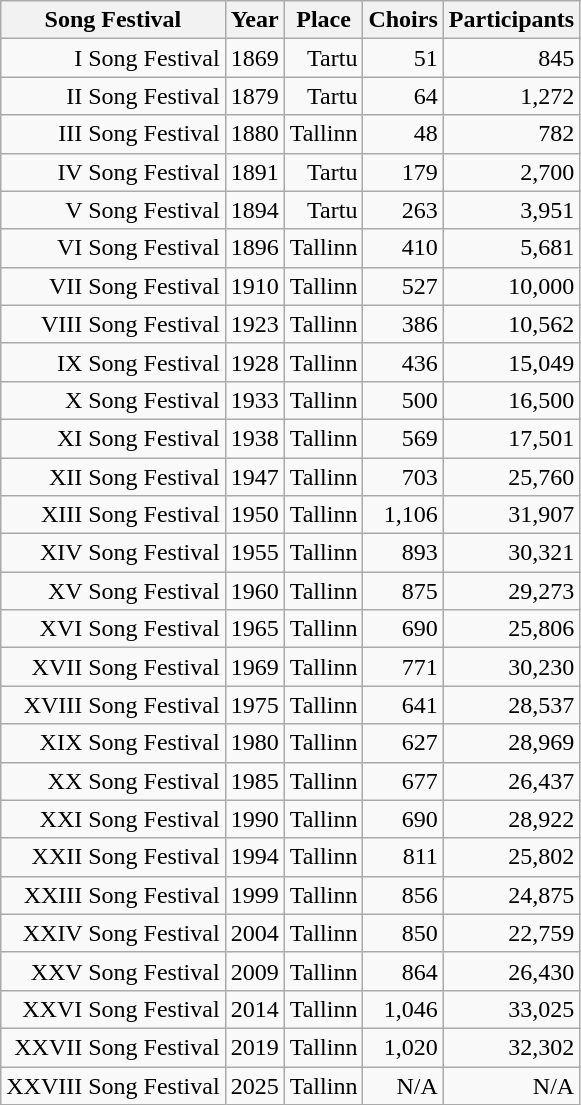<table class="wikitable">
<tr>
<th>Song Festival</th>
<th>Year</th>
<th>Place</th>
<th>Choirs</th>
<th>Participants</th>
</tr>
<tr align="right">
<td>I Song Festival</td>
<td>1869</td>
<td>Tartu</td>
<td>51</td>
<td>845</td>
</tr>
<tr align="right">
<td>II Song Festival</td>
<td>1879</td>
<td>Tartu</td>
<td>64</td>
<td>1,272</td>
</tr>
<tr align="right">
<td>III Song Festival</td>
<td>1880</td>
<td>Tallinn</td>
<td>48</td>
<td>782</td>
</tr>
<tr align="right">
<td>IV Song Festival</td>
<td>1891</td>
<td>Tartu</td>
<td>179</td>
<td>2,700</td>
</tr>
<tr align="right">
<td>V Song Festival</td>
<td>1894</td>
<td>Tartu</td>
<td>263</td>
<td>3,951</td>
</tr>
<tr align="right">
<td>VI Song Festival</td>
<td>1896</td>
<td>Tallinn</td>
<td>410</td>
<td>5,681</td>
</tr>
<tr align="right">
<td>VII Song Festival</td>
<td>1910</td>
<td>Tallinn</td>
<td>527</td>
<td>10,000</td>
</tr>
<tr align="right">
<td>VIII Song Festival</td>
<td>1923</td>
<td>Tallinn</td>
<td>386</td>
<td>10,562</td>
</tr>
<tr align="right">
<td>IX Song Festival</td>
<td>1928</td>
<td>Tallinn</td>
<td>436</td>
<td>15,049</td>
</tr>
<tr align="right">
<td>X Song Festival</td>
<td>1933</td>
<td>Tallinn</td>
<td>500</td>
<td>16,500</td>
</tr>
<tr align="right">
<td>XI Song Festival</td>
<td>1938</td>
<td>Tallinn</td>
<td>569</td>
<td>17,501</td>
</tr>
<tr align="right">
<td>XII Song Festival</td>
<td>1947</td>
<td>Tallinn</td>
<td>703</td>
<td>25,760</td>
</tr>
<tr align="right">
<td>XIII Song Festival</td>
<td>1950</td>
<td>Tallinn</td>
<td>1,106</td>
<td>31,907</td>
</tr>
<tr align="right">
<td>XIV Song Festival</td>
<td>1955</td>
<td>Tallinn</td>
<td>893</td>
<td>30,321</td>
</tr>
<tr align="right">
<td>XV Song Festival</td>
<td>1960</td>
<td>Tallinn</td>
<td>875</td>
<td>29,273</td>
</tr>
<tr align="right">
<td>XVI Song Festival</td>
<td>1965</td>
<td>Tallinn</td>
<td>690</td>
<td>25,806</td>
</tr>
<tr align="right">
<td>XVII Song Festival</td>
<td>1969</td>
<td>Tallinn</td>
<td>771</td>
<td>30,230</td>
</tr>
<tr align="right">
<td>XVIII Song Festival</td>
<td>1975</td>
<td>Tallinn</td>
<td>641</td>
<td>28,537</td>
</tr>
<tr align="right">
<td>XIX Song Festival</td>
<td>1980</td>
<td>Tallinn</td>
<td>627</td>
<td>28,969</td>
</tr>
<tr align="right">
<td>XX Song Festival</td>
<td>1985</td>
<td>Tallinn</td>
<td>677</td>
<td>26,437</td>
</tr>
<tr align="right">
<td>XXI Song Festival</td>
<td>1990</td>
<td>Tallinn</td>
<td>690</td>
<td>28,922</td>
</tr>
<tr align="right">
<td>XXII Song Festival</td>
<td>1994</td>
<td>Tallinn</td>
<td>811</td>
<td>25,802</td>
</tr>
<tr align="right">
<td>XXIII Song Festival</td>
<td>1999</td>
<td>Tallinn</td>
<td>856</td>
<td>24,875</td>
</tr>
<tr align="right">
<td>XXIV Song Festival</td>
<td>2004</td>
<td>Tallinn</td>
<td>850</td>
<td>22,759</td>
</tr>
<tr align="right">
<td>XXV Song Festival</td>
<td>2009</td>
<td>Tallinn</td>
<td>864</td>
<td>26,430</td>
</tr>
<tr align="right">
<td>XXVI Song Festival</td>
<td>2014</td>
<td>Tallinn</td>
<td>1,046</td>
<td>33,025</td>
</tr>
<tr align="right">
<td>XXVII Song Festival</td>
<td>2019</td>
<td>Tallinn</td>
<td>1,020</td>
<td>32,302</td>
</tr>
<tr align="right">
<td>XXVIII Song Festival</td>
<td>2025</td>
<td>Tallinn</td>
<td>N/A</td>
<td>N/A</td>
</tr>
</table>
